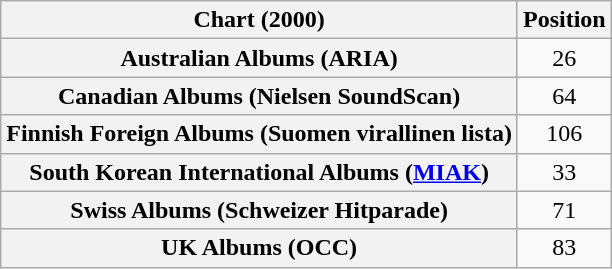<table class="wikitable sortable plainrowheaders" style="text-align:center">
<tr>
<th scope="col">Chart (2000)</th>
<th scope="col">Position</th>
</tr>
<tr>
<th scope="row">Australian Albums (ARIA)</th>
<td>26</td>
</tr>
<tr>
<th scope="row">Canadian Albums (Nielsen SoundScan)</th>
<td>64</td>
</tr>
<tr>
<th scope="row">Finnish Foreign Albums (Suomen virallinen lista)</th>
<td>106</td>
</tr>
<tr>
<th scope="row">South Korean International Albums (<a href='#'>MIAK</a>)</th>
<td>33</td>
</tr>
<tr>
<th scope="row">Swiss Albums (Schweizer Hitparade)</th>
<td>71</td>
</tr>
<tr>
<th scope="row">UK Albums (OCC)</th>
<td>83</td>
</tr>
</table>
